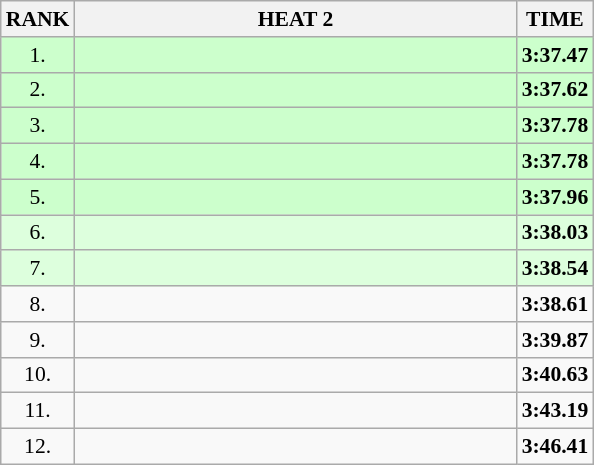<table class="wikitable" style="border-collapse: collapse; font-size: 90%;">
<tr>
<th>RANK</th>
<th align="center" style="width: 20em">HEAT 2</th>
<th>TIME</th>
</tr>
<tr style="background:#ccffcc;">
<td align="center">1.</td>
<td></td>
<td align="center"><strong>3:37.47</strong></td>
</tr>
<tr style="background:#ccffcc;">
<td align="center">2.</td>
<td></td>
<td align="center"><strong>3:37.62</strong></td>
</tr>
<tr style="background:#ccffcc;">
<td align="center">3.</td>
<td></td>
<td align="center"><strong>3:37.78</strong></td>
</tr>
<tr style="background:#ccffcc;">
<td align="center">4.</td>
<td></td>
<td align="center"><strong>3:37.78</strong></td>
</tr>
<tr style="background:#ccffcc;">
<td align="center">5.</td>
<td></td>
<td align="center"><strong>3:37.96</strong></td>
</tr>
<tr style="background:#ddffdd;">
<td align="center">6.</td>
<td></td>
<td align="center"><strong>3:38.03</strong></td>
</tr>
<tr style="background:#ddffdd;">
<td align="center">7.</td>
<td></td>
<td align="center"><strong>3:38.54</strong></td>
</tr>
<tr>
<td align="center">8.</td>
<td></td>
<td align="center"><strong>3:38.61</strong></td>
</tr>
<tr>
<td align="center">9.</td>
<td></td>
<td align="center"><strong>3:39.87</strong></td>
</tr>
<tr>
<td align="center">10.</td>
<td></td>
<td align="center"><strong>3:40.63</strong></td>
</tr>
<tr>
<td align="center">11.</td>
<td></td>
<td align="center"><strong>3:43.19</strong></td>
</tr>
<tr>
<td align="center">12.</td>
<td></td>
<td align="center"><strong>3:46.41</strong></td>
</tr>
</table>
